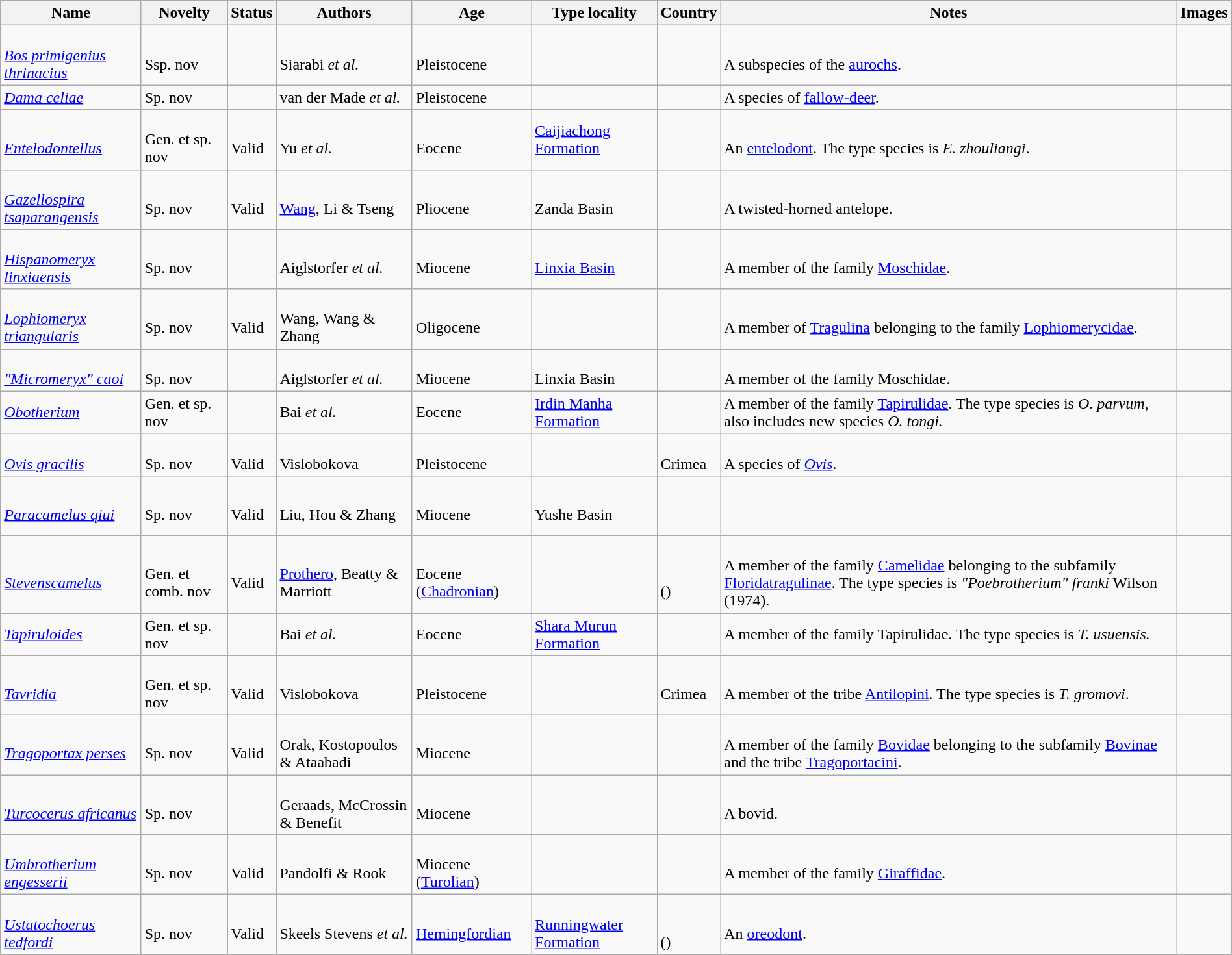<table class="wikitable sortable" align="center" width="100%">
<tr>
<th>Name</th>
<th>Novelty</th>
<th>Status</th>
<th>Authors</th>
<th>Age</th>
<th>Type locality</th>
<th>Country</th>
<th>Notes</th>
<th>Images</th>
</tr>
<tr>
<td><br><em><a href='#'>Bos primigenius thrinacius</a></em></td>
<td><br>Ssp. nov</td>
<td></td>
<td><br>Siarabi <em>et al.</em></td>
<td><br>Pleistocene</td>
<td></td>
<td><br></td>
<td><br>A subspecies of the <a href='#'>aurochs</a>.</td>
<td></td>
</tr>
<tr>
<td><em><a href='#'>Dama celiae</a></em></td>
<td>Sp. nov</td>
<td></td>
<td>van der Made <em>et al.</em></td>
<td>Pleistocene</td>
<td></td>
<td></td>
<td>A species of <a href='#'>fallow-deer</a>.</td>
<td></td>
</tr>
<tr>
<td><br><em><a href='#'>Entelodontellus</a></em></td>
<td><br>Gen. et sp. nov</td>
<td><br>Valid</td>
<td><br>Yu <em>et al.</em></td>
<td><br>Eocene</td>
<td><a href='#'>Caijiachong Formation</a></td>
<td><br></td>
<td><br>An <a href='#'>entelodont</a>. The type species is <em>E. zhouliangi</em>.</td>
<td></td>
</tr>
<tr>
<td><br><em><a href='#'>Gazellospira tsaparangensis</a></em></td>
<td><br>Sp. nov</td>
<td><br>Valid</td>
<td><br><a href='#'>Wang</a>, Li & Tseng</td>
<td><br>Pliocene</td>
<td><br>Zanda Basin</td>
<td><br></td>
<td><br>A twisted-horned antelope.</td>
<td></td>
</tr>
<tr>
<td><br><em><a href='#'>Hispanomeryx linxiaensis</a></em></td>
<td><br>Sp. nov</td>
<td></td>
<td><br>Aiglstorfer <em>et al.</em></td>
<td><br>Miocene</td>
<td><br><a href='#'>Linxia Basin</a></td>
<td><br></td>
<td><br>A member of the family <a href='#'>Moschidae</a>.</td>
<td></td>
</tr>
<tr>
<td><br><em><a href='#'>Lophiomeryx triangularis</a></em></td>
<td><br>Sp. nov</td>
<td><br>Valid</td>
<td><br>Wang, Wang & Zhang</td>
<td><br>Oligocene</td>
<td></td>
<td><br></td>
<td><br>A member of <a href='#'>Tragulina</a> belonging to the family <a href='#'>Lophiomerycidae</a>.</td>
<td></td>
</tr>
<tr>
<td><br><em><a href='#'>"Micromeryx" caoi</a></em></td>
<td><br>Sp. nov</td>
<td></td>
<td><br>Aiglstorfer <em>et al.</em></td>
<td><br>Miocene</td>
<td><br>Linxia Basin</td>
<td><br></td>
<td><br>A member of the family Moschidae.</td>
<td></td>
</tr>
<tr>
<td><em><a href='#'>Obotherium</a></em></td>
<td>Gen. et sp. nov</td>
<td></td>
<td>Bai <em>et al.</em></td>
<td>Eocene</td>
<td><a href='#'>Irdin Manha Formation</a></td>
<td></td>
<td>A member of the family <a href='#'>Tapirulidae</a>. The type species is <em>O. parvum,</em> also includes new species <em>O. tongi.</em></td>
<td></td>
</tr>
<tr>
<td><br><em><a href='#'>Ovis gracilis</a></em></td>
<td><br>Sp. nov</td>
<td><br>Valid</td>
<td><br>Vislobokova</td>
<td><br>Pleistocene</td>
<td></td>
<td><br>Crimea</td>
<td><br>A species of <em><a href='#'>Ovis</a></em>.</td>
<td></td>
</tr>
<tr>
<td><br><em><a href='#'>Paracamelus qiui</a></em></td>
<td><br>Sp. nov</td>
<td><br>Valid</td>
<td><br>Liu, Hou & Zhang</td>
<td><br>Miocene</td>
<td><br>Yushe Basin</td>
<td><br><br>
<br>
</td>
<td></td>
<td></td>
</tr>
<tr>
<td><br><em><a href='#'>Stevenscamelus</a></em></td>
<td><br>Gen. et comb. nov</td>
<td><br>Valid</td>
<td><br><a href='#'>Prothero</a>, Beatty & Marriott</td>
<td><br>Eocene (<a href='#'>Chadronian</a>)</td>
<td></td>
<td><br><br>()</td>
<td><br>A member of the family <a href='#'>Camelidae</a> belonging to the subfamily <a href='#'>Floridatragulinae</a>. The type species is <em>"Poebrotherium" franki</em> Wilson (1974).</td>
<td></td>
</tr>
<tr>
<td><em><a href='#'>Tapiruloides</a></em></td>
<td>Gen. et sp. nov</td>
<td></td>
<td>Bai <em>et al.</em></td>
<td>Eocene</td>
<td><a href='#'>Shara Murun Formation</a></td>
<td></td>
<td>A member of the family Tapirulidae. The type species is <em>T. usuensis.</em></td>
<td></td>
</tr>
<tr>
<td><br><em><a href='#'>Tavridia</a></em></td>
<td><br>Gen. et sp. nov</td>
<td><br>Valid</td>
<td><br>Vislobokova</td>
<td><br>Pleistocene</td>
<td></td>
<td><br>Crimea</td>
<td><br>A member of the tribe <a href='#'>Antilopini</a>. The type species is <em>T. gromovi</em>.</td>
<td></td>
</tr>
<tr>
<td><br><em><a href='#'>Tragoportax perses</a></em></td>
<td><br>Sp. nov</td>
<td><br>Valid</td>
<td><br>Orak, Kostopoulos & Ataabadi</td>
<td><br>Miocene</td>
<td></td>
<td><br></td>
<td><br>A member of the family <a href='#'>Bovidae</a> belonging to the subfamily <a href='#'>Bovinae</a> and the tribe <a href='#'>Tragoportacini</a>.</td>
<td></td>
</tr>
<tr>
<td><br><em><a href='#'>Turcocerus africanus</a></em></td>
<td><br>Sp. nov</td>
<td></td>
<td><br>Geraads, McCrossin & Benefit</td>
<td><br>Miocene</td>
<td></td>
<td><br></td>
<td><br>A bovid.</td>
<td></td>
</tr>
<tr>
<td><br><em><a href='#'>Umbrotherium engesserii</a></em></td>
<td><br>Sp. nov</td>
<td><br>Valid</td>
<td><br>Pandolfi & Rook</td>
<td><br>Miocene (<a href='#'>Turolian</a>)</td>
<td></td>
<td><br></td>
<td><br>A member of the family <a href='#'>Giraffidae</a>.</td>
<td></td>
</tr>
<tr>
<td><br><em><a href='#'>Ustatochoerus tedfordi</a></em></td>
<td><br>Sp. nov</td>
<td><br>Valid</td>
<td><br>Skeels Stevens <em>et al.</em></td>
<td><br><a href='#'>Hemingfordian</a></td>
<td><br><a href='#'>Runningwater Formation</a></td>
<td><br><br>()</td>
<td><br>An <a href='#'>oreodont</a>.</td>
<td></td>
</tr>
<tr>
</tr>
</table>
